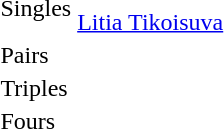<table>
<tr>
<td>Singles</td>
<td><br><a href='#'>Litia Tikoisuva</a></td>
<td><br></td>
<td><br></td>
</tr>
<tr>
<td>Pairs</td>
<td><br></td>
<td><br></td>
<td><br></td>
</tr>
<tr>
<td>Triples</td>
<td><br></td>
<td><br></td>
<td><br></td>
</tr>
<tr>
<td>Fours</td>
<td><br></td>
<td><br></td>
<td><br></td>
</tr>
</table>
